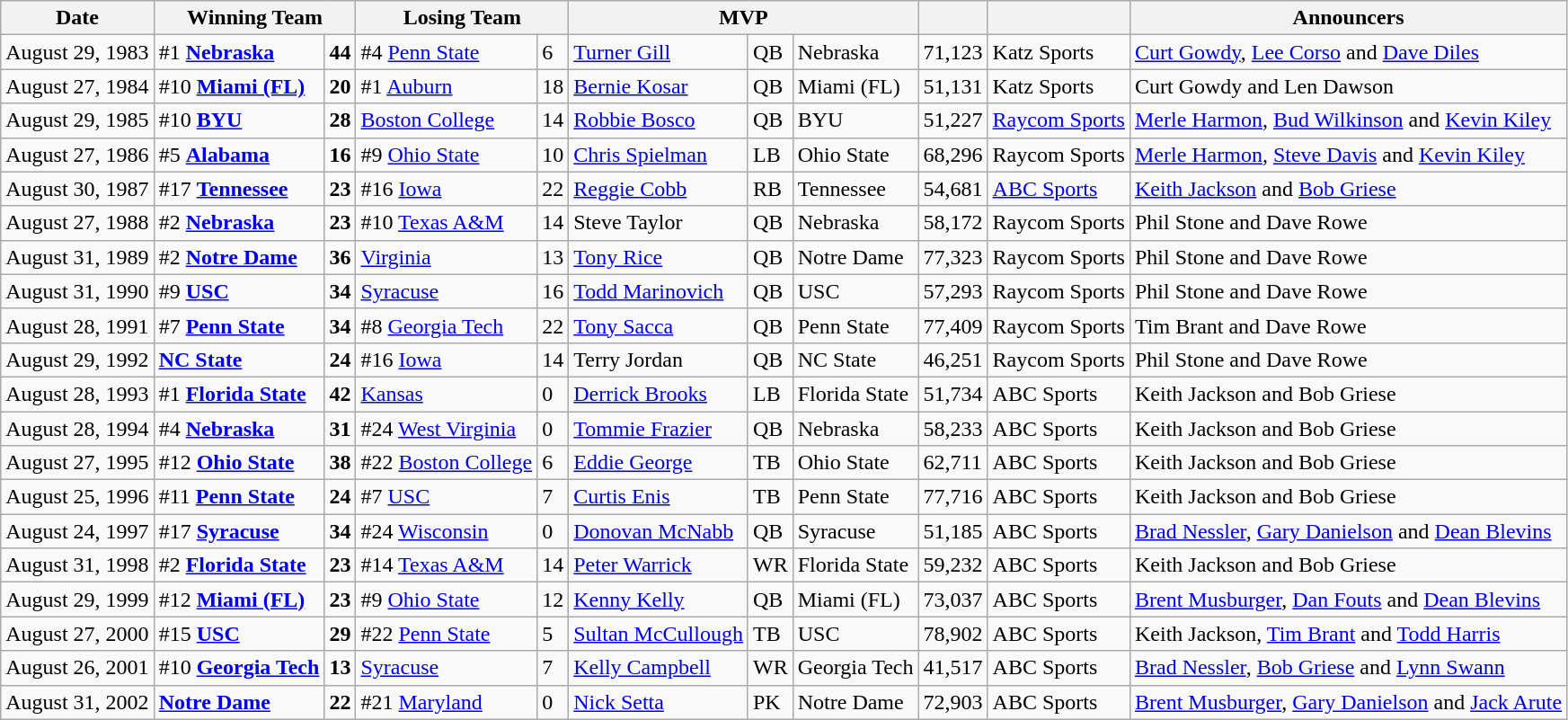<table class=wikitable>
<tr>
<th>Date</th>
<th colspan="2">Winning Team</th>
<th colspan="2">Losing Team</th>
<th colspan="3">MVP</th>
<th Attendance></th>
<th Television></th>
<th>Announcers</th>
</tr>
<tr>
<td>August 29, 1983</td>
<td>#1 <strong><a href='#'>Nebraska</a></strong></td>
<td><strong>44</strong></td>
<td>#4 <a href='#'>Penn State</a></td>
<td>6</td>
<td><a href='#'>Turner Gill</a></td>
<td>QB</td>
<td>Nebraska</td>
<td>71,123</td>
<td>Katz Sports</td>
<td><a href='#'>Curt Gowdy</a>, <a href='#'>Lee Corso</a> and <a href='#'>Dave Diles</a></td>
</tr>
<tr>
<td>August 27, 1984</td>
<td>#10 <strong><a href='#'>Miami (FL)</a></strong></td>
<td><strong>20</strong></td>
<td>#1 <a href='#'>Auburn</a></td>
<td>18</td>
<td><a href='#'>Bernie Kosar</a></td>
<td>QB</td>
<td>Miami (FL)</td>
<td>51,131</td>
<td>Katz Sports</td>
<td>Curt Gowdy and Len Dawson</td>
</tr>
<tr>
<td>August 29, 1985</td>
<td>#10 <strong><a href='#'>BYU</a></strong></td>
<td><strong>28</strong></td>
<td><a href='#'>Boston College</a></td>
<td>14</td>
<td><a href='#'>Robbie Bosco</a></td>
<td>QB</td>
<td>BYU</td>
<td>51,227</td>
<td><a href='#'>Raycom Sports</a></td>
<td><a href='#'>Merle Harmon</a>, <a href='#'>Bud Wilkinson</a> and <a href='#'>Kevin Kiley</a></td>
</tr>
<tr>
<td>August 27, 1986</td>
<td>#5 <strong><a href='#'>Alabama</a></strong></td>
<td><strong>16</strong></td>
<td>#9 <a href='#'>Ohio State</a></td>
<td>10</td>
<td><a href='#'>Chris Spielman</a></td>
<td>LB</td>
<td>Ohio State</td>
<td>68,296</td>
<td>Raycom Sports</td>
<td><a href='#'>Merle Harmon</a>, <a href='#'>Steve Davis</a> and <a href='#'>Kevin Kiley</a></td>
</tr>
<tr>
<td>August 30, 1987</td>
<td>#17 <strong><a href='#'>Tennessee</a></strong></td>
<td><strong>23</strong></td>
<td>#16 <a href='#'>Iowa</a></td>
<td>22</td>
<td><a href='#'>Reggie Cobb</a></td>
<td>RB</td>
<td>Tennessee</td>
<td>54,681</td>
<td><a href='#'>ABC Sports</a></td>
<td><a href='#'>Keith Jackson</a> and <a href='#'>Bob Griese</a></td>
</tr>
<tr>
<td>August 27, 1988</td>
<td>#2 <strong><a href='#'>Nebraska</a></strong></td>
<td><strong>23</strong></td>
<td>#10 <a href='#'>Texas A&M</a></td>
<td>14</td>
<td>Steve Taylor</td>
<td>QB</td>
<td>Nebraska</td>
<td>58,172</td>
<td>Raycom Sports</td>
<td>Phil Stone and Dave Rowe</td>
</tr>
<tr>
<td>August 31, 1989</td>
<td>#2 <strong><a href='#'>Notre Dame</a></strong></td>
<td><strong>36</strong></td>
<td><a href='#'>Virginia</a></td>
<td>13</td>
<td><a href='#'>Tony Rice</a></td>
<td>QB</td>
<td>Notre Dame</td>
<td>77,323</td>
<td>Raycom Sports</td>
<td>Phil Stone and Dave Rowe</td>
</tr>
<tr>
<td>August 31, 1990</td>
<td>#9 <strong><a href='#'>USC</a></strong></td>
<td><strong>34</strong></td>
<td><a href='#'>Syracuse</a></td>
<td>16</td>
<td><a href='#'>Todd Marinovich</a></td>
<td>QB</td>
<td>USC</td>
<td>57,293</td>
<td>Raycom Sports</td>
<td>Phil Stone and Dave Rowe</td>
</tr>
<tr>
<td>August 28, 1991</td>
<td>#7 <strong><a href='#'>Penn State</a></strong></td>
<td><strong>34</strong></td>
<td>#8 <a href='#'>Georgia Tech</a></td>
<td>22</td>
<td><a href='#'>Tony Sacca</a></td>
<td>QB</td>
<td>Penn State</td>
<td>77,409</td>
<td>Raycom Sports</td>
<td>Tim Brant and Dave Rowe</td>
</tr>
<tr>
<td>August 29, 1992</td>
<td><strong><a href='#'>NC State</a></strong></td>
<td><strong>24</strong></td>
<td>#16 <a href='#'>Iowa</a></td>
<td>14</td>
<td>Terry Jordan</td>
<td>QB</td>
<td>NC State</td>
<td>46,251</td>
<td>Raycom Sports</td>
<td>Phil Stone and Dave Rowe</td>
</tr>
<tr>
<td>August 28, 1993</td>
<td>#1 <strong><a href='#'>Florida State</a></strong></td>
<td><strong>42</strong></td>
<td><a href='#'>Kansas</a></td>
<td>0</td>
<td><a href='#'>Derrick Brooks</a></td>
<td>LB</td>
<td>Florida State</td>
<td>51,734</td>
<td>ABC Sports</td>
<td>Keith Jackson and Bob Griese</td>
</tr>
<tr>
<td>August 28, 1994</td>
<td>#4 <strong><a href='#'>Nebraska</a></strong></td>
<td><strong>31</strong></td>
<td>#24 <a href='#'>West Virginia</a></td>
<td>0</td>
<td><a href='#'>Tommie Frazier</a></td>
<td>QB</td>
<td>Nebraska</td>
<td>58,233</td>
<td>ABC Sports</td>
<td>Keith Jackson and Bob Griese</td>
</tr>
<tr>
<td>August 27, 1995</td>
<td>#12 <strong><a href='#'>Ohio State</a></strong></td>
<td><strong>38</strong></td>
<td>#22 <a href='#'>Boston College</a></td>
<td>6</td>
<td><a href='#'>Eddie George</a></td>
<td>TB</td>
<td>Ohio State</td>
<td>62,711</td>
<td>ABC Sports</td>
<td>Keith Jackson and Bob Griese</td>
</tr>
<tr>
<td>August 25, 1996</td>
<td>#11 <strong><a href='#'>Penn State</a></strong></td>
<td><strong>24</strong></td>
<td>#7 <a href='#'>USC</a></td>
<td>7</td>
<td><a href='#'>Curtis Enis</a></td>
<td>TB</td>
<td>Penn State</td>
<td>77,716</td>
<td>ABC Sports</td>
<td>Keith Jackson and Bob Griese</td>
</tr>
<tr>
<td>August 24, 1997</td>
<td>#17 <strong><a href='#'>Syracuse</a></strong></td>
<td><strong>34</strong></td>
<td>#24 <a href='#'>Wisconsin</a></td>
<td>0</td>
<td><a href='#'>Donovan McNabb</a></td>
<td>QB</td>
<td>Syracuse</td>
<td>51,185</td>
<td>ABC Sports</td>
<td><a href='#'>Brad Nessler</a>, <a href='#'>Gary Danielson</a> and <a href='#'>Dean Blevins</a></td>
</tr>
<tr>
<td>August 31, 1998</td>
<td>#2 <strong><a href='#'>Florida State</a></strong></td>
<td><strong>23</strong></td>
<td>#14 <a href='#'>Texas A&M</a></td>
<td>14</td>
<td><a href='#'>Peter Warrick</a></td>
<td>WR</td>
<td>Florida State</td>
<td>59,232</td>
<td>ABC Sports</td>
<td>Keith Jackson and Bob Griese</td>
</tr>
<tr>
<td>August 29, 1999</td>
<td>#12 <strong><a href='#'>Miami (FL)</a></strong></td>
<td><strong>23</strong></td>
<td>#9 <a href='#'>Ohio State</a></td>
<td>12</td>
<td><a href='#'>Kenny Kelly</a></td>
<td>QB</td>
<td>Miami (FL)</td>
<td>73,037</td>
<td>ABC Sports</td>
<td><a href='#'>Brent Musburger</a>, <a href='#'>Dan Fouts</a> and <a href='#'>Dean Blevins</a></td>
</tr>
<tr>
<td>August 27, 2000</td>
<td>#15 <strong><a href='#'>USC</a></strong></td>
<td><strong>29</strong></td>
<td>#22 <a href='#'>Penn State</a></td>
<td>5</td>
<td><a href='#'>Sultan McCullough</a></td>
<td>TB</td>
<td>USC</td>
<td>78,902</td>
<td>ABC Sports</td>
<td>Keith Jackson, <a href='#'>Tim Brant</a> and <a href='#'>Todd Harris</a></td>
</tr>
<tr>
<td>August 26, 2001</td>
<td>#10 <strong><a href='#'>Georgia Tech</a></strong></td>
<td><strong>13</strong></td>
<td><a href='#'>Syracuse</a></td>
<td>7</td>
<td><a href='#'>Kelly Campbell</a></td>
<td>WR</td>
<td>Georgia Tech</td>
<td>41,517</td>
<td>ABC Sports</td>
<td><a href='#'>Brad Nessler</a>, <a href='#'>Bob Griese</a> and <a href='#'>Lynn Swann</a></td>
</tr>
<tr>
<td>August 31, 2002</td>
<td><strong><a href='#'>Notre Dame</a></strong></td>
<td><strong>22</strong></td>
<td>#21 <a href='#'>Maryland</a></td>
<td>0</td>
<td><a href='#'>Nick Setta</a></td>
<td>PK</td>
<td>Notre Dame</td>
<td>72,903</td>
<td>ABC Sports</td>
<td><a href='#'>Brent Musburger</a>, <a href='#'>Gary Danielson</a> and <a href='#'>Jack Arute</a></td>
</tr>
</table>
